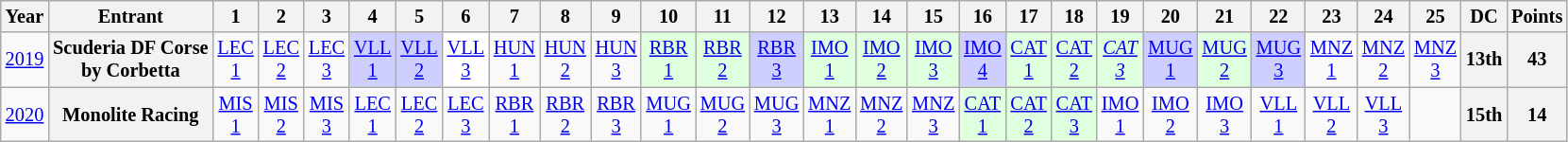<table class="wikitable" style="text-align:center; font-size:85%">
<tr>
<th>Year</th>
<th>Entrant</th>
<th>1</th>
<th>2</th>
<th>3</th>
<th>4</th>
<th>5</th>
<th>6</th>
<th>7</th>
<th>8</th>
<th>9</th>
<th>10</th>
<th>11</th>
<th>12</th>
<th>13</th>
<th>14</th>
<th>15</th>
<th>16</th>
<th>17</th>
<th>18</th>
<th>19</th>
<th>20</th>
<th>21</th>
<th>22</th>
<th>23</th>
<th>24</th>
<th>25</th>
<th>DC</th>
<th>Points</th>
</tr>
<tr>
<td><a href='#'>2019</a></td>
<th nowrap>Scuderia DF Corse<br>by Corbetta</th>
<td style="background:#;"><a href='#'>LEC<br>1</a></td>
<td style="background:#;"><a href='#'>LEC<br>2</a></td>
<td style="background:#;"><a href='#'>LEC<br>3</a></td>
<td style="background:#CFCFFF;"><a href='#'>VLL<br>1</a><br></td>
<td style="background:#CFCFFF;"><a href='#'>VLL<br>2</a><br></td>
<td style="background:#FFFFFF;"><a href='#'>VLL<br>3</a><br></td>
<td style="background:#;"><a href='#'>HUN<br>1</a></td>
<td style="background:#;"><a href='#'>HUN<br>2</a></td>
<td style="background:#;"><a href='#'>HUN<br>3</a></td>
<td style="background:#DFFFDF;"><a href='#'>RBR<br>1</a><br></td>
<td style="background:#DFFFDF;"><a href='#'>RBR<br>2</a><br></td>
<td style="background:#CFCFFF;"><a href='#'>RBR<br>3</a><br></td>
<td style="background:#DFFFDF;"><a href='#'>IMO<br>1</a><br></td>
<td style="background:#DFFFDF;"><a href='#'>IMO<br>2</a><br></td>
<td style="background:#DFFFDF;"><a href='#'>IMO<br>3</a><br></td>
<td style="background:#CFCFFF;"><a href='#'>IMO<br>4</a><br></td>
<td style="background:#DFFFDF;"><a href='#'>CAT<br>1</a><br></td>
<td style="background:#DFFFDF;"><a href='#'>CAT<br>2</a><br></td>
<td style="background:#DFFFDF;"><em><a href='#'>CAT<br>3</a></em><br></td>
<td style="background:#CFCFFF;"><a href='#'>MUG<br>1</a><br></td>
<td style="background:#DFFFDF;"><a href='#'>MUG<br>2</a><br></td>
<td style="background:#CFCFFF;"><a href='#'>MUG<br>3</a><br></td>
<td style="background:#;"><a href='#'>MNZ<br>1</a></td>
<td style="background:#;"><a href='#'>MNZ<br>2</a></td>
<td style="background:#;"><a href='#'>MNZ<br>3</a></td>
<th>13th</th>
<th>43</th>
</tr>
<tr>
<td><a href='#'>2020</a></td>
<th nowrap>Monolite Racing</th>
<td style="background:#"><a href='#'>MIS<br>1</a></td>
<td style="background:#"><a href='#'>MIS<br>2</a></td>
<td style="background:#"><a href='#'>MIS<br>3</a></td>
<td style="background:#"><a href='#'>LEC<br>1</a></td>
<td style="background:#"><a href='#'>LEC<br>2</a></td>
<td style="background:#"><a href='#'>LEC<br>3</a></td>
<td style="background:#"><a href='#'>RBR<br>1</a></td>
<td style="background:#"><a href='#'>RBR<br>2</a></td>
<td style="background:#"><a href='#'>RBR<br>3</a></td>
<td style="background:#"><a href='#'>MUG<br>1</a></td>
<td style="background:#"><a href='#'>MUG<br>2</a></td>
<td style="background:#"><a href='#'>MUG<br>3</a></td>
<td style="background:#"><a href='#'>MNZ<br>1</a></td>
<td style="background:#"><a href='#'>MNZ<br>2</a></td>
<td style="background:#"><a href='#'>MNZ<br>3</a></td>
<td style="background:#DFFFDF"><a href='#'>CAT<br>1</a><br></td>
<td style="background:#DFFFDF"><a href='#'>CAT<br>2</a><br></td>
<td style="background:#DFFFDF"><a href='#'>CAT<br>3</a><br></td>
<td style="background:#"><a href='#'>IMO<br>1</a></td>
<td style="background:#"><a href='#'>IMO<br>2</a></td>
<td style="background:#"><a href='#'>IMO<br>3</a></td>
<td style="background:#"><a href='#'>VLL<br>1</a></td>
<td style="background:#"><a href='#'>VLL<br>2</a></td>
<td style="background:#"><a href='#'>VLL<br>3</a></td>
<td></td>
<th>15th</th>
<th>14</th>
</tr>
</table>
